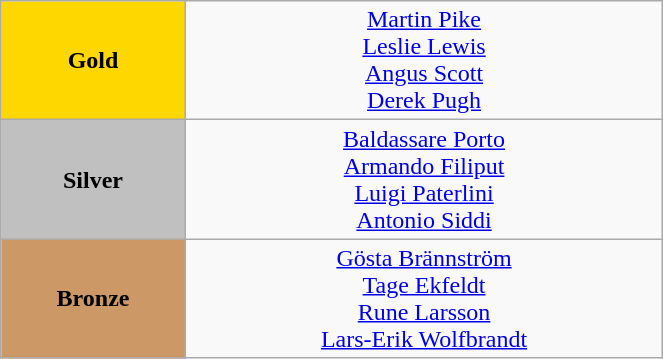<table class="wikitable" style="text-align:center; " width="35%">
<tr>
<td bgcolor="gold"><strong>Gold</strong></td>
<td><a href='#'>Martin Pike</a><br><a href='#'>Leslie Lewis</a><br><a href='#'>Angus Scott</a><br><a href='#'>Derek Pugh</a><br><small><em></em></small></td>
</tr>
<tr>
<td bgcolor="silver"><strong>Silver</strong></td>
<td><a href='#'>Baldassare Porto</a><br><a href='#'>Armando Filiput</a><br><a href='#'>Luigi Paterlini</a><br><a href='#'>Antonio Siddi</a><br><small><em></em></small></td>
</tr>
<tr>
<td bgcolor="CC9966"><strong>Bronze</strong></td>
<td><a href='#'>Gösta Brännström</a><br><a href='#'>Tage Ekfeldt</a><br><a href='#'>Rune Larsson</a><br><a href='#'>Lars-Erik Wolfbrandt</a><br><small><em></em></small></td>
</tr>
</table>
